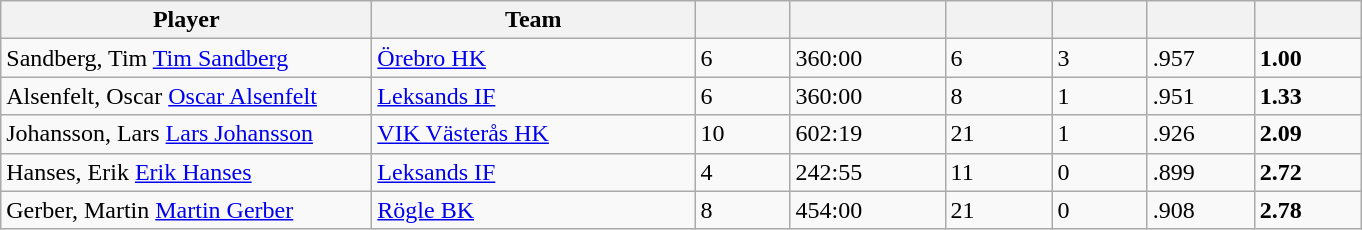<table class="wikitable sortable">
<tr>
<th style="width: 15em;">Player</th>
<th style="width: 13em;">Team</th>
<th style="width: 3.5em;"></th>
<th style="width: 6em;"></th>
<th style="width: 4em;"></th>
<th style="width: 3.5em;"></th>
<th style="width: 4em;"></th>
<th style="width: 4em;"></th>
</tr>
<tr>
<td><span>Sandberg, Tim</span> <a href='#'>Tim Sandberg</a></td>
<td><a href='#'>Örebro HK</a></td>
<td>6</td>
<td>360:00</td>
<td>6</td>
<td>3</td>
<td>.957</td>
<td><strong>1.00</strong></td>
</tr>
<tr>
<td><span>Alsenfelt, Oscar</span> <a href='#'>Oscar Alsenfelt</a></td>
<td><a href='#'>Leksands IF</a></td>
<td>6</td>
<td>360:00</td>
<td>8</td>
<td>1</td>
<td>.951</td>
<td><strong>1.33</strong></td>
</tr>
<tr>
<td><span>Johansson, Lars</span> <a href='#'>Lars Johansson</a></td>
<td><a href='#'>VIK Västerås HK</a></td>
<td>10</td>
<td>602:19</td>
<td>21</td>
<td>1</td>
<td>.926</td>
<td><strong>2.09</strong></td>
</tr>
<tr>
<td><span>Hanses, Erik</span> <a href='#'>Erik Hanses</a></td>
<td><a href='#'>Leksands IF</a></td>
<td>4</td>
<td>242:55</td>
<td>11</td>
<td>0</td>
<td>.899</td>
<td><strong>2.72</strong></td>
</tr>
<tr>
<td><span>Gerber, Martin</span> <a href='#'>Martin Gerber</a></td>
<td><a href='#'>Rögle BK</a></td>
<td>8</td>
<td>454:00</td>
<td>21</td>
<td>0</td>
<td>.908</td>
<td><strong>2.78</strong></td>
</tr>
</table>
